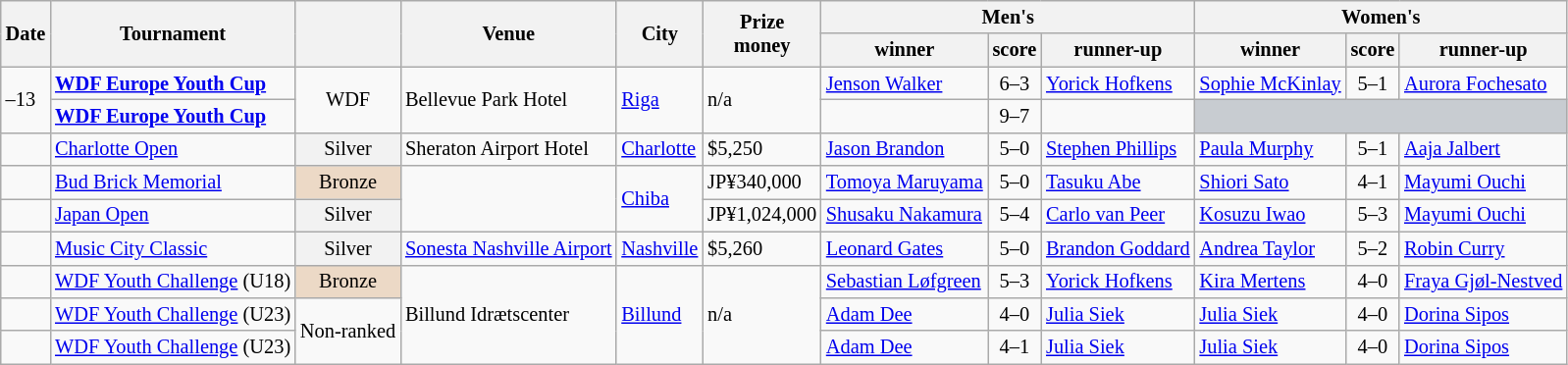<table class="wikitable sortable" style="font-size: 85%">
<tr>
<th rowspan="2">Date</th>
<th rowspan="2">Tournament</th>
<th rowspan="2"></th>
<th rowspan="2">Venue</th>
<th rowspan="2">City</th>
<th rowspan="2" class=unsortable>Prize<br>money</th>
<th colspan="3">Men's</th>
<th colspan="3">Women's</th>
</tr>
<tr>
<th>winner</th>
<th class=unsortable>score</th>
<th>runner-up</th>
<th>winner</th>
<th class=unsortable>score</th>
<th>runner-up</th>
</tr>
<tr>
<td rowspan=2>–13</td>
<td><strong><a href='#'>WDF Europe Youth Cup</a></strong> <strong></strong></td>
<td rowspan=2 align="center">WDF</td>
<td rowspan=2>Bellevue Park Hotel</td>
<td rowspan=2> <a href='#'>Riga</a></td>
<td rowspan=2>n/a</td>
<td> <a href='#'>Jenson Walker</a></td>
<td align="center">6–3</td>
<td> <a href='#'>Yorick Hofkens</a></td>
<td> <a href='#'>Sophie McKinlay</a></td>
<td align="center">5–1</td>
<td> <a href='#'>Aurora Fochesato</a></td>
</tr>
<tr>
<td><strong><a href='#'>WDF Europe Youth Cup</a></strong> <strong></strong></td>
<td></td>
<td align="center">9–7</td>
<td></td>
<td colspan=3 style="background:#c8ccd1"></td>
</tr>
<tr>
<td></td>
<td><a href='#'>Charlotte Open</a></td>
<td bgcolor="f2f2f2" align="center">Silver</td>
<td>Sheraton Airport Hotel</td>
<td> <a href='#'>Charlotte</a></td>
<td>$5,250</td>
<td> <a href='#'>Jason Brandon</a></td>
<td align="center">5–0</td>
<td> <a href='#'>Stephen Phillips</a></td>
<td> <a href='#'>Paula Murphy</a></td>
<td align="center">5–1</td>
<td> <a href='#'>Aaja Jalbert</a></td>
</tr>
<tr>
<td></td>
<td><a href='#'>Bud Brick Memorial</a></td>
<td bgcolor="ecd9c6" align="center">Bronze</td>
<td rowspan=2></td>
<td rowspan=2> <a href='#'>Chiba</a></td>
<td>JP¥340,000</td>
<td> <a href='#'>Tomoya Maruyama</a></td>
<td align="center">5–0</td>
<td> <a href='#'>Tasuku Abe</a></td>
<td> <a href='#'>Shiori Sato</a></td>
<td align="center">4–1</td>
<td> <a href='#'>Mayumi Ouchi</a></td>
</tr>
<tr>
<td></td>
<td><a href='#'>Japan Open</a></td>
<td bgcolor="f2f2f2" align="center">Silver</td>
<td>JP¥1,024,000</td>
<td> <a href='#'>Shusaku Nakamura</a></td>
<td align="center">5–4</td>
<td> <a href='#'>Carlo van Peer</a></td>
<td> <a href='#'>Kosuzu Iwao</a></td>
<td align="center">5–3</td>
<td> <a href='#'>Mayumi Ouchi</a></td>
</tr>
<tr>
<td></td>
<td><a href='#'>Music City Classic</a></td>
<td bgcolor="f2f2f2" align="center">Silver</td>
<td><a href='#'>Sonesta Nashville Airport</a></td>
<td> <a href='#'>Nashville</a></td>
<td>$5,260</td>
<td> <a href='#'>Leonard Gates</a></td>
<td align="center">5–0</td>
<td> <a href='#'>Brandon Goddard</a></td>
<td> <a href='#'>Andrea Taylor</a></td>
<td align="center">5–2</td>
<td> <a href='#'>Robin Curry</a></td>
</tr>
<tr>
<td></td>
<td><a href='#'>WDF Youth Challenge</a> (U18)</td>
<td bgcolor="ecd9c6" align="center">Bronze</td>
<td rowspan=3>Billund Idrætscenter</td>
<td rowspan=3> <a href='#'>Billund</a></td>
<td rowspan=3>n/a</td>
<td> <a href='#'>Sebastian Løfgreen</a></td>
<td align="center">5–3</td>
<td> <a href='#'>Yorick Hofkens</a></td>
<td> <a href='#'>Kira Mertens</a></td>
<td align="center">4–0</td>
<td> <a href='#'>Fraya Gjøl-Nestved</a></td>
</tr>
<tr>
<td></td>
<td><a href='#'>WDF Youth Challenge</a> (U23)</td>
<td rowspan=2 align="center">Non-ranked</td>
<td> <a href='#'>Adam Dee</a></td>
<td align="center">4–0</td>
<td> <a href='#'>Julia Siek</a></td>
<td> <a href='#'>Julia Siek</a></td>
<td align="center">4–0</td>
<td> <a href='#'>Dorina Sipos</a></td>
</tr>
<tr>
<td></td>
<td><a href='#'>WDF Youth Challenge</a> (U23)</td>
<td> <a href='#'>Adam Dee</a></td>
<td align="center">4–1</td>
<td> <a href='#'>Julia Siek</a></td>
<td> <a href='#'>Julia Siek</a></td>
<td align="center">4–0</td>
<td> <a href='#'>Dorina Sipos</a></td>
</tr>
</table>
